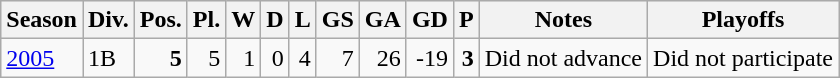<table class="wikitable">
<tr style="background:#efefef;">
<th>Season</th>
<th>Div.</th>
<th>Pos.</th>
<th>Pl.</th>
<th>W</th>
<th>D</th>
<th>L</th>
<th>GS</th>
<th>GA</th>
<th>GD</th>
<th>P</th>
<th>Notes</th>
<th>Playoffs</th>
</tr>
<tr>
<td><a href='#'>2005</a></td>
<td>1B</td>
<td align=right><strong>5</strong></td>
<td align=right>5</td>
<td align=right>1</td>
<td align=right>0</td>
<td align=right>4</td>
<td align=right>7</td>
<td align=right>26</td>
<td align=right>-19</td>
<td align=right><strong>3</strong></td>
<td>Did not advance</td>
<td>Did not participate</td>
</tr>
</table>
